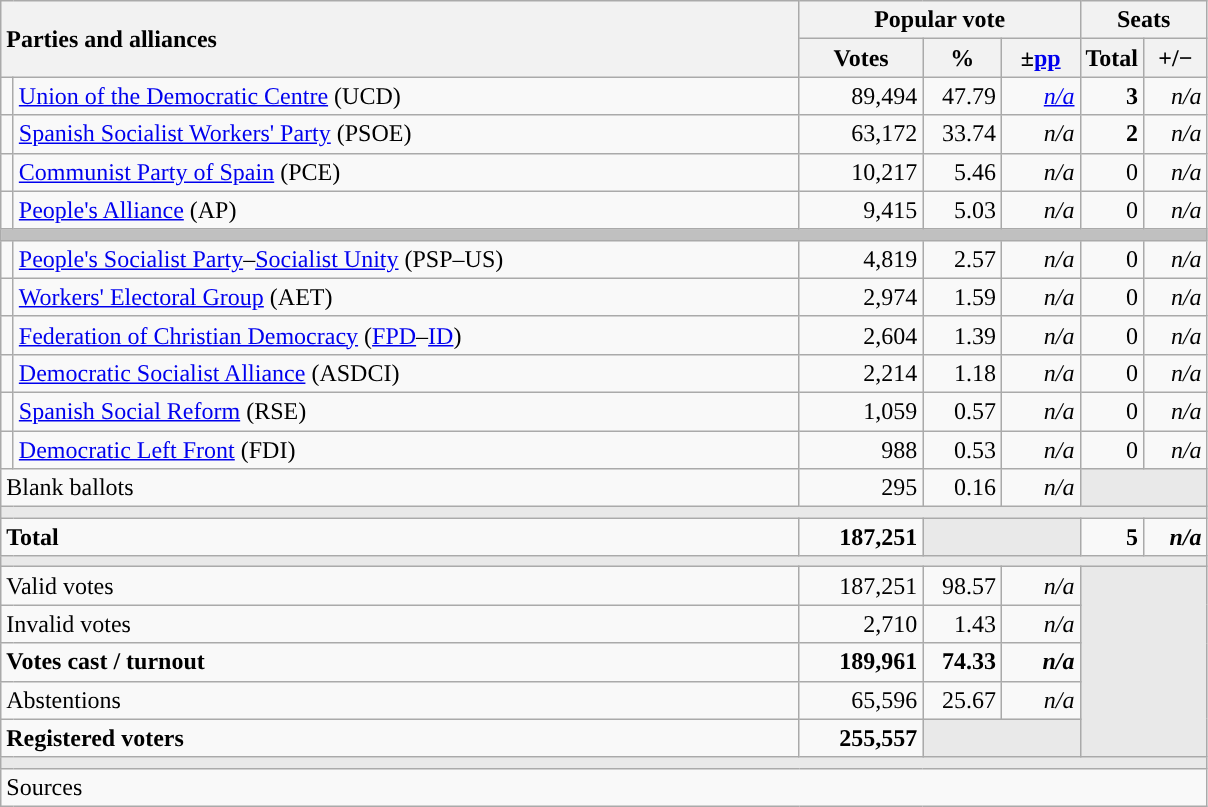<table class="wikitable" style="text-align:right;">
<tr>
<th style="text-align:left;" rowspan="2" colspan="2" width="525">Parties and alliances</th>
<th colspan="3">Popular vote</th>
<th colspan="2">Seats</th>
</tr>
<tr>
<th width="75">Votes</th>
<th width="45">%</th>
<th width="45">±<a href='#'>pp</a></th>
<th width="35">Total</th>
<th width="35">+/−</th>
</tr>
<tr>
<td width="1" style="color:inherit;background:"></td>
<td align="left"><a href='#'>Union of the Democratic Centre</a> (UCD)</td>
<td>89,494</td>
<td>47.79</td>
<td><em><a href='#'>n/a</a></em></td>
<td><strong>3</strong></td>
<td><em>n/a</em></td>
</tr>
<tr>
<td style="color:inherit;background:"></td>
<td align="left"><a href='#'>Spanish Socialist Workers' Party</a> (PSOE)</td>
<td>63,172</td>
<td>33.74</td>
<td><em>n/a</em></td>
<td><strong>2</strong></td>
<td><em>n/a</em></td>
</tr>
<tr>
<td style="color:inherit;background:"></td>
<td align="left"><a href='#'>Communist Party of Spain</a> (PCE)</td>
<td>10,217</td>
<td>5.46</td>
<td><em>n/a</em></td>
<td>0</td>
<td><em>n/a</em></td>
</tr>
<tr>
<td style="color:inherit;background:"></td>
<td align="left"><a href='#'>People's Alliance</a> (AP)</td>
<td>9,415</td>
<td>5.03</td>
<td><em>n/a</em></td>
<td>0</td>
<td><em>n/a</em></td>
</tr>
<tr>
<td colspan="7" bgcolor="#C0C0C0"></td>
</tr>
<tr>
<td style="color:inherit;background:"></td>
<td align="left"><a href='#'>People's Socialist Party</a>–<a href='#'>Socialist Unity</a> (PSP–US)</td>
<td>4,819</td>
<td>2.57</td>
<td><em>n/a</em></td>
<td>0</td>
<td><em>n/a</em></td>
</tr>
<tr>
<td style="color:inherit;background:"></td>
<td align="left"><a href='#'>Workers' Electoral Group</a> (AET)</td>
<td>2,974</td>
<td>1.59</td>
<td><em>n/a</em></td>
<td>0</td>
<td><em>n/a</em></td>
</tr>
<tr>
<td style="color:inherit;background:"></td>
<td align="left"><a href='#'>Federation of Christian Democracy</a> (<a href='#'>FPD</a>–<a href='#'>ID</a>)</td>
<td>2,604</td>
<td>1.39</td>
<td><em>n/a</em></td>
<td>0</td>
<td><em>n/a</em></td>
</tr>
<tr>
<td style="color:inherit;background:"></td>
<td align="left"><a href='#'>Democratic Socialist Alliance</a> (ASDCI)</td>
<td>2,214</td>
<td>1.18</td>
<td><em>n/a</em></td>
<td>0</td>
<td><em>n/a</em></td>
</tr>
<tr>
<td style="color:inherit;background:"></td>
<td align="left"><a href='#'>Spanish Social Reform</a> (RSE)</td>
<td>1,059</td>
<td>0.57</td>
<td><em>n/a</em></td>
<td>0</td>
<td><em>n/a</em></td>
</tr>
<tr>
<td style="color:inherit;background:"></td>
<td align="left"><a href='#'>Democratic Left Front</a> (FDI)</td>
<td>988</td>
<td>0.53</td>
<td><em>n/a</em></td>
<td>0</td>
<td><em>n/a</em></td>
</tr>
<tr>
<td align="left" colspan="2">Blank ballots</td>
<td>295</td>
<td>0.16</td>
<td><em>n/a</em></td>
<td bgcolor="#E9E9E9" colspan="2"></td>
</tr>
<tr>
<td colspan="7" bgcolor="#E9E9E9"></td>
</tr>
<tr style="font-weight:bold;">
<td align="left" colspan="2">Total</td>
<td>187,251</td>
<td bgcolor="#E9E9E9" colspan="2"></td>
<td>5</td>
<td><em>n/a</em></td>
</tr>
<tr>
<td colspan="7" bgcolor="#E9E9E9"></td>
</tr>
<tr>
<td align="left" colspan="2">Valid votes</td>
<td>187,251</td>
<td>98.57</td>
<td><em>n/a</em></td>
<td bgcolor="#E9E9E9" colspan="2" rowspan="5"></td>
</tr>
<tr>
<td align="left" colspan="2">Invalid votes</td>
<td>2,710</td>
<td>1.43</td>
<td><em>n/a</em></td>
</tr>
<tr style="font-weight:bold;">
<td align="left" colspan="2">Votes cast / turnout</td>
<td>189,961</td>
<td>74.33</td>
<td><em>n/a</em></td>
</tr>
<tr>
<td align="left" colspan="2">Abstentions</td>
<td>65,596</td>
<td>25.67</td>
<td><em>n/a</em></td>
</tr>
<tr style="font-weight:bold;">
<td align="left" colspan="2">Registered voters</td>
<td>255,557</td>
<td bgcolor="#E9E9E9" colspan="2"></td>
</tr>
<tr>
<td colspan="7" bgcolor="#E9E9E9"></td>
</tr>
<tr>
<td align="left" colspan="7">Sources</td>
</tr>
</table>
